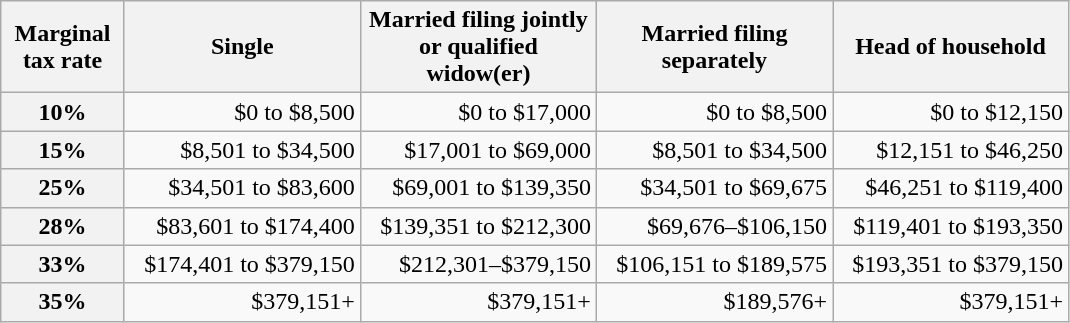<table class=wikitable style="text-align:right">
<tr>
<th width=75>Marginal tax rate</th>
<th width=150>Single</th>
<th width=150>Married filing jointly or qualified widow(er)</th>
<th width=150>Married filing separately</th>
<th width=150>Head of household</th>
</tr>
<tr>
<th>10%</th>
<td>$0 to $8,500</td>
<td>$0 to $17,000</td>
<td>$0 to $8,500</td>
<td>$0 to $12,150</td>
</tr>
<tr>
<th>15%</th>
<td>$8,501 to $34,500</td>
<td>$17,001 to $69,000</td>
<td>$8,501 to $34,500</td>
<td>$12,151 to $46,250</td>
</tr>
<tr>
<th>25%</th>
<td>$34,501 to $83,600</td>
<td>$69,001 to $139,350</td>
<td>$34,501 to $69,675</td>
<td>$46,251 to $119,400</td>
</tr>
<tr>
<th>28%</th>
<td>$83,601 to $174,400</td>
<td>$139,351 to $212,300</td>
<td>$69,676–$106,150</td>
<td>$119,401 to $193,350</td>
</tr>
<tr>
<th>33%</th>
<td>$174,401 to $379,150</td>
<td>$212,301–$379,150</td>
<td>$106,151 to $189,575</td>
<td>$193,351 to $379,150</td>
</tr>
<tr>
<th>35%</th>
<td>$379,151+</td>
<td>$379,151+</td>
<td>$189,576+</td>
<td>$379,151+</td>
</tr>
</table>
